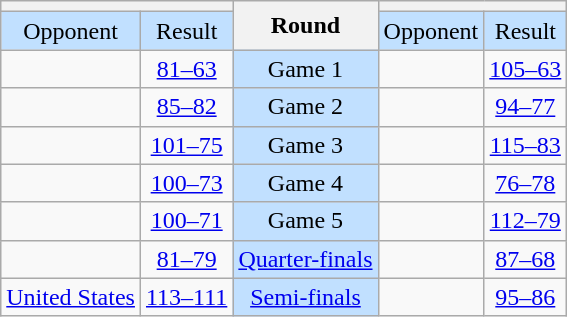<table class="wikitable collapsible" style="text-align:center">
<tr>
<th colspan="2"></th>
<th rowspan=2>Round</th>
<th colspan="2"></th>
</tr>
<tr style="background:#C1E0FF">
<td>Opponent</td>
<td>Result</td>
<td>Opponent</td>
<td>Result</td>
</tr>
<tr>
<td style="text-align:left"></td>
<td><a href='#'>81–63</a></td>
<td style="background:#C1E0FF">Game 1</td>
<td style="text-align:left"></td>
<td><a href='#'>105–63</a></td>
</tr>
<tr>
<td style="text-align:left"></td>
<td><a href='#'>85–82</a></td>
<td style="background:#C1E0FF">Game 2</td>
<td style="text-align:left"></td>
<td><a href='#'>94–77</a></td>
</tr>
<tr>
<td style="text-align:left"></td>
<td><a href='#'>101–75</a></td>
<td style="background:#C1E0FF">Game 3</td>
<td style="text-align:left"></td>
<td><a href='#'>115–83</a></td>
</tr>
<tr>
<td style="text-align:left"></td>
<td><a href='#'>100–73</a></td>
<td style="background:#C1E0FF">Game 4</td>
<td style="text-align:left"></td>
<td><a href='#'>76–78</a></td>
</tr>
<tr>
<td style="text-align:left"></td>
<td><a href='#'>100–71</a></td>
<td style="background:#C1E0FF">Game 5</td>
<td style="text-align:left"></td>
<td><a href='#'>112–79</a></td>
</tr>
<tr>
<td style="text-align:left"></td>
<td><a href='#'>81–79</a></td>
<td style="background:#C1E0FF"><a href='#'>Quarter-finals</a></td>
<td style="text-align:left"></td>
<td><a href='#'>87–68</a></td>
</tr>
<tr>
<td style="text-align:left"> <a href='#'>United States</a></td>
<td><a href='#'>113–111</a></td>
<td style="background:#C1E0FF"><a href='#'>Semi-finals</a></td>
<td style="text-align:left"></td>
<td><a href='#'>95–86</a></td>
</tr>
</table>
